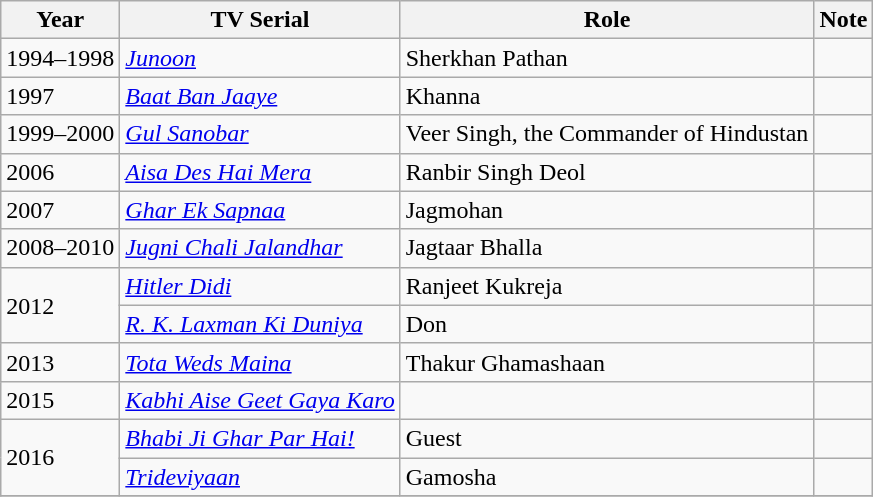<table class="wikitable sortable">
<tr>
<th scope="col">Year</th>
<th scope="col">TV Serial</th>
<th class="unsortable" >Role</th>
<th class="unsortable">Note</th>
</tr>
<tr>
<td>1994–1998</td>
<td><em><a href='#'>Junoon</a></em></td>
<td>Sherkhan Pathan</td>
<td></td>
</tr>
<tr>
<td>1997</td>
<td><em><a href='#'>Baat Ban Jaaye</a></em></td>
<td>Khanna</td>
<td></td>
</tr>
<tr>
<td>1999–2000</td>
<td><em><a href='#'>Gul Sanobar</a></em></td>
<td>Veer Singh, the Commander of Hindustan</td>
<td></td>
</tr>
<tr>
<td>2006</td>
<td><em><a href='#'>Aisa Des Hai Mera</a></em></td>
<td>Ranbir Singh Deol</td>
<td></td>
</tr>
<tr>
<td>2007</td>
<td><em><a href='#'>Ghar Ek Sapnaa</a></em></td>
<td>Jagmohan</td>
<td></td>
</tr>
<tr>
<td>2008–2010</td>
<td><em><a href='#'>Jugni Chali Jalandhar</a></em></td>
<td>Jagtaar Bhalla</td>
<td></td>
</tr>
<tr>
<td rowspan="2">2012</td>
<td><em><a href='#'>Hitler Didi</a></em></td>
<td>Ranjeet Kukreja</td>
<td></td>
</tr>
<tr>
<td><em><a href='#'>R. K. Laxman Ki Duniya</a></em></td>
<td>Don</td>
<td></td>
</tr>
<tr>
<td>2013</td>
<td><em><a href='#'>Tota Weds Maina</a></em></td>
<td>Thakur Ghamashaan</td>
<td></td>
</tr>
<tr>
<td>2015</td>
<td><em><a href='#'>Kabhi Aise Geet Gaya Karo</a></em></td>
<td></td>
<td></td>
</tr>
<tr>
<td rowspan="2">2016</td>
<td><em><a href='#'>Bhabi Ji Ghar Par Hai!</a></em></td>
<td>Guest</td>
<td></td>
</tr>
<tr>
<td><em><a href='#'>Trideviyaan</a></em></td>
<td>Gamosha</td>
<td></td>
</tr>
<tr>
</tr>
</table>
